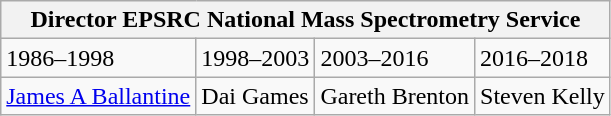<table class="wikitable">
<tr>
<th colspan="4">Director EPSRC National Mass Spectrometry Service</th>
</tr>
<tr>
<td>1986–1998</td>
<td>1998–2003</td>
<td>2003–2016</td>
<td>2016–2018</td>
</tr>
<tr>
<td><a href='#'>James A Ballantine</a></td>
<td>Dai Games</td>
<td>Gareth Brenton</td>
<td>Steven Kelly</td>
</tr>
</table>
